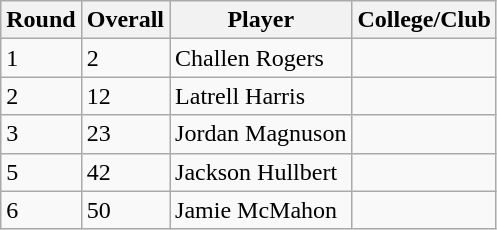<table class="wikitable">
<tr>
<th>Round</th>
<th>Overall</th>
<th>Player</th>
<th>College/Club</th>
</tr>
<tr>
<td>1</td>
<td>2</td>
<td>Challen Rogers</td>
<td></td>
</tr>
<tr>
<td>2</td>
<td>12</td>
<td>Latrell Harris</td>
<td></td>
</tr>
<tr>
<td>3</td>
<td>23</td>
<td>Jordan Magnuson</td>
<td></td>
</tr>
<tr>
<td>5</td>
<td>42</td>
<td>Jackson Hullbert</td>
<td></td>
</tr>
<tr>
<td>6</td>
<td>50</td>
<td>Jamie McMahon</td>
<td></td>
</tr>
</table>
